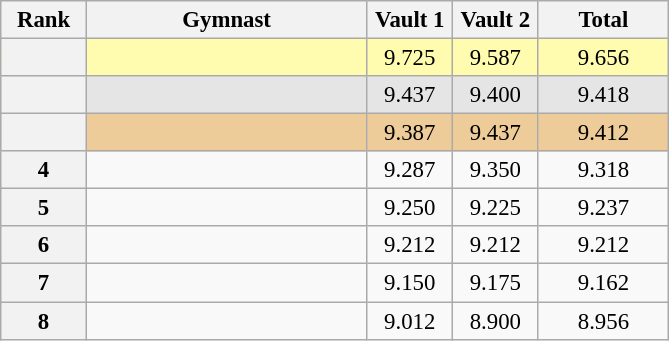<table class="wikitable sortable" style="text-align:center; font-size:95%">
<tr>
<th scope="col" style="width:50px;">Rank</th>
<th scope="col" style="width:180px;">Gymnast</th>
<th scope="col" style="width:50px;">Vault 1</th>
<th scope="col" style="width:50px;">Vault 2</th>
<th scope="col" style="width:80px;">Total</th>
</tr>
<tr style="background:#fffcaf;">
<th scope=row style="text-align:center"></th>
<td style="text-align:left;"></td>
<td>9.725</td>
<td>9.587</td>
<td>9.656</td>
</tr>
<tr style="background:#e5e5e5;">
<th scope=row style="text-align:center"></th>
<td style="text-align:left;"></td>
<td>9.437</td>
<td>9.400</td>
<td>9.418</td>
</tr>
<tr style="background:#ec9;">
<th scope=row style="text-align:center"></th>
<td style="text-align:left;"></td>
<td>9.387</td>
<td>9.437</td>
<td>9.412</td>
</tr>
<tr>
<th scope=row style="text-align:center">4</th>
<td style="text-align:left;"></td>
<td>9.287</td>
<td>9.350</td>
<td>9.318</td>
</tr>
<tr>
<th scope=row style="text-align:center">5</th>
<td style="text-align:left;"></td>
<td>9.250</td>
<td>9.225</td>
<td>9.237</td>
</tr>
<tr>
<th scope=row style="text-align:center">6</th>
<td style="text-align:left;"></td>
<td>9.212</td>
<td>9.212</td>
<td>9.212</td>
</tr>
<tr>
<th scope=row style="text-align:center">7</th>
<td style="text-align:left;"></td>
<td>9.150</td>
<td>9.175</td>
<td>9.162</td>
</tr>
<tr>
<th scope=row style="text-align:center">8</th>
<td style="text-align:left;"></td>
<td>9.012</td>
<td>8.900</td>
<td>8.956</td>
</tr>
</table>
